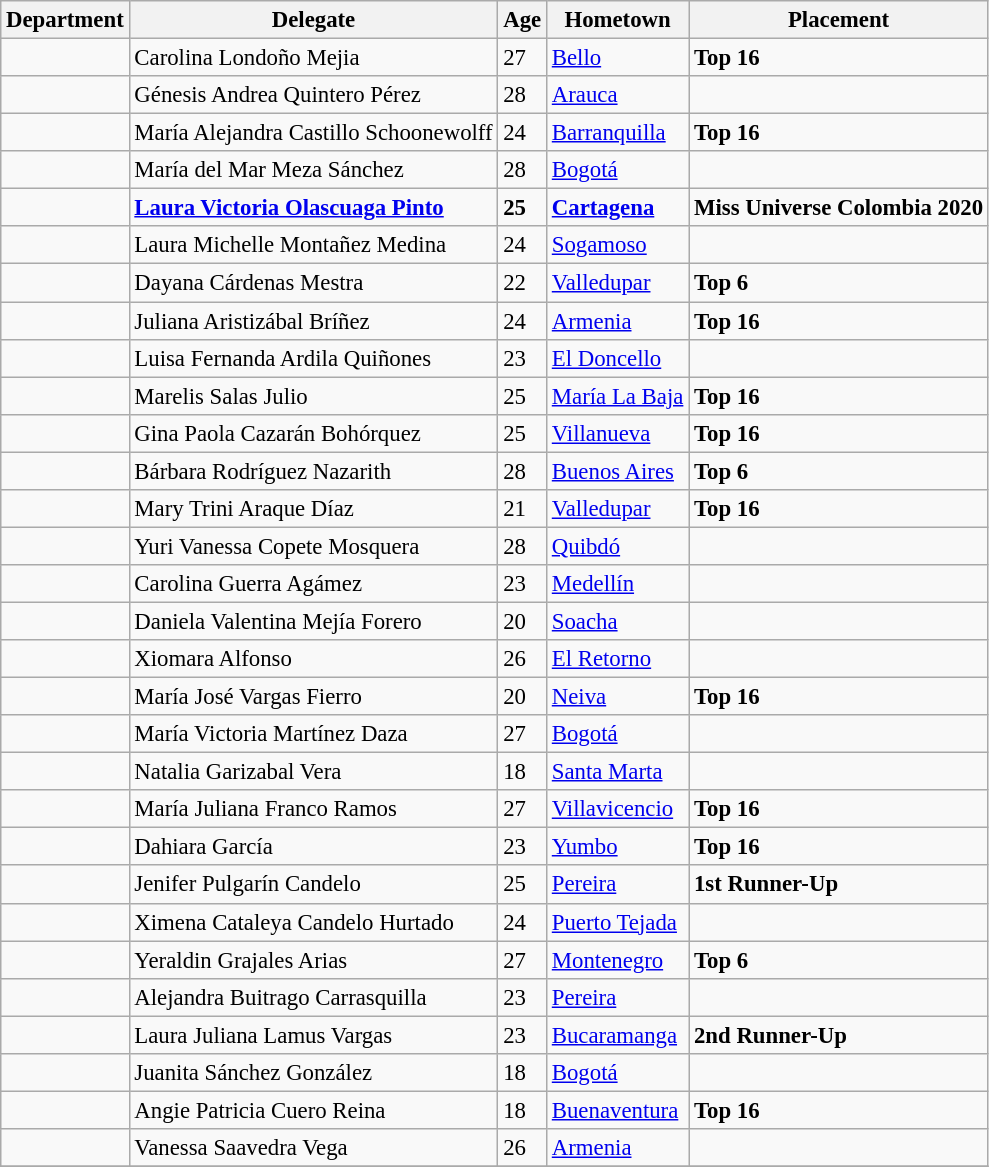<table class="wikitable sortable" style="font-size: 95%;">
<tr>
<th>Department</th>
<th>Delegate</th>
<th>Age</th>
<th>Hometown</th>
<th>Placement</th>
</tr>
<tr>
<td><strong></strong></td>
<td>Carolina Londoño Mejia</td>
<td>27</td>
<td><a href='#'>Bello</a></td>
<td><strong>Top 16</strong></td>
</tr>
<tr>
<td><strong></strong></td>
<td>Génesis Andrea Quintero Pérez</td>
<td>28</td>
<td><a href='#'>Arauca</a></td>
<td></td>
</tr>
<tr>
<td><strong></strong></td>
<td>María Alejandra Castillo Schoonewolff</td>
<td>24</td>
<td><a href='#'>Barranquilla</a></td>
<td><strong>Top 16</strong></td>
</tr>
<tr>
<td><strong></strong></td>
<td>María del Mar Meza Sánchez</td>
<td>28</td>
<td><a href='#'>Bogotá</a></td>
<td></td>
</tr>
<tr>
<td><strong></strong></td>
<td><strong><a href='#'>Laura Victoria Olascuaga Pinto</a></strong></td>
<td><strong>25</strong></td>
<td><strong><a href='#'>Cartagena</a></strong></td>
<td><strong>Miss Universe Colombia 2020</strong></td>
</tr>
<tr>
<td><strong></strong></td>
<td>Laura Michelle Montañez Medina</td>
<td>24</td>
<td><a href='#'>Sogamoso</a></td>
<td></td>
</tr>
<tr>
<td><strong></strong></td>
<td>Dayana Cárdenas Mestra</td>
<td>22</td>
<td><a href='#'>Valledupar</a></td>
<td><strong>Top 6</strong></td>
</tr>
<tr>
<td><strong></strong></td>
<td>Juliana Aristizábal Bríñez</td>
<td>24</td>
<td><a href='#'>Armenia</a></td>
<td><strong>Top 16</strong></td>
</tr>
<tr>
<td><strong></strong></td>
<td>Luisa Fernanda Ardila Quiñones</td>
<td>23</td>
<td><a href='#'>El Doncello</a></td>
<td></td>
</tr>
<tr>
<td><strong></strong></td>
<td>Marelis Salas Julio</td>
<td>25</td>
<td><a href='#'>María La Baja</a></td>
<td><strong>Top 16</strong></td>
</tr>
<tr>
<td><strong></strong></td>
<td>Gina Paola Cazarán Bohórquez</td>
<td>25</td>
<td><a href='#'>Villanueva</a></td>
<td><strong>Top 16</strong></td>
</tr>
<tr>
<td><strong></strong></td>
<td>Bárbara Rodríguez Nazarith</td>
<td>28</td>
<td><a href='#'>Buenos Aires</a></td>
<td><strong>Top 6</strong></td>
</tr>
<tr>
<td><strong></strong></td>
<td>Mary Trini Araque Díaz</td>
<td>21</td>
<td><a href='#'>Valledupar</a></td>
<td><strong>Top 16</strong></td>
</tr>
<tr>
<td><strong></strong></td>
<td>Yuri Vanessa Copete Mosquera</td>
<td>28</td>
<td><a href='#'>Quibdó</a></td>
<td></td>
</tr>
<tr>
<td><strong></strong></td>
<td>Carolina Guerra Agámez</td>
<td>23</td>
<td><a href='#'>Medellín</a></td>
<td></td>
</tr>
<tr>
<td><strong></strong></td>
<td>Daniela Valentina Mejía Forero</td>
<td>20</td>
<td><a href='#'>Soacha</a></td>
<td></td>
</tr>
<tr>
<td><strong></strong></td>
<td>Xiomara Alfonso</td>
<td>26</td>
<td><a href='#'>El Retorno</a></td>
<td></td>
</tr>
<tr>
<td><strong></strong></td>
<td>María José Vargas Fierro</td>
<td>20</td>
<td><a href='#'>Neiva</a></td>
<td><strong>Top 16</strong></td>
</tr>
<tr>
<td><strong></strong></td>
<td>María Victoria Martínez Daza</td>
<td>27</td>
<td><a href='#'>Bogotá</a></td>
<td></td>
</tr>
<tr>
<td><strong></strong></td>
<td>Natalia Garizabal Vera</td>
<td>18</td>
<td><a href='#'>Santa Marta</a></td>
<td></td>
</tr>
<tr>
<td><strong></strong></td>
<td>María Juliana Franco Ramos</td>
<td>27</td>
<td><a href='#'>Villavicencio</a></td>
<td><strong>Top 16</strong></td>
</tr>
<tr>
<td><strong></strong></td>
<td>Dahiara García</td>
<td>23</td>
<td><a href='#'>Yumbo</a></td>
<td><strong>Top 16</strong></td>
</tr>
<tr>
<td><strong></strong></td>
<td>Jenifer Pulgarín Candelo</td>
<td>25</td>
<td><a href='#'>Pereira</a></td>
<td><strong>1st Runner-Up</strong></td>
</tr>
<tr>
<td><strong></strong></td>
<td>Ximena Cataleya Candelo Hurtado</td>
<td>24</td>
<td><a href='#'>Puerto Tejada</a></td>
<td></td>
</tr>
<tr>
<td><strong></strong></td>
<td>Yeraldin Grajales Arias</td>
<td>27</td>
<td><a href='#'>Montenegro</a></td>
<td><strong>Top 6</strong></td>
</tr>
<tr>
<td><strong></strong></td>
<td>Alejandra Buitrago Carrasquilla</td>
<td>23</td>
<td><a href='#'>Pereira</a></td>
<td></td>
</tr>
<tr>
<td><strong></strong></td>
<td>Laura Juliana Lamus Vargas</td>
<td>23</td>
<td><a href='#'>Bucaramanga</a></td>
<td><strong>2nd Runner-Up</strong></td>
</tr>
<tr>
<td><strong></strong></td>
<td>Juanita Sánchez González</td>
<td>18</td>
<td><a href='#'>Bogotá</a></td>
<td></td>
</tr>
<tr>
<td><strong></strong></td>
<td>Angie Patricia Cuero Reina</td>
<td>18</td>
<td><a href='#'>Buenaventura</a></td>
<td><strong>Top 16</strong></td>
</tr>
<tr>
<td><strong></strong></td>
<td>Vanessa Saavedra Vega</td>
<td>26</td>
<td><a href='#'>Armenia</a></td>
<td></td>
</tr>
<tr>
</tr>
</table>
